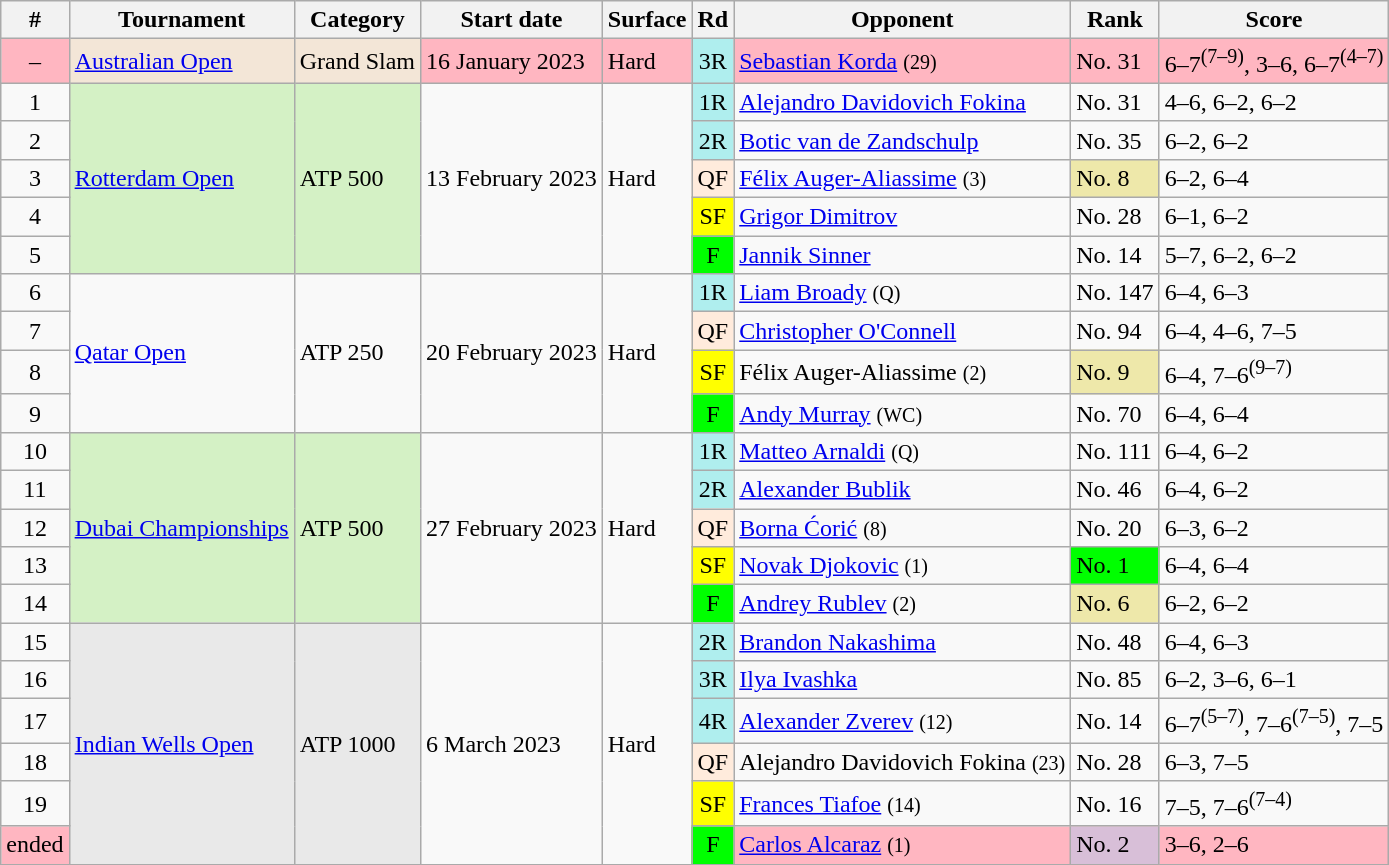<table class="wikitable sortable">
<tr>
<th>#</th>
<th>Tournament</th>
<th>Category</th>
<th>Start date</th>
<th>Surface</th>
<th>Rd</th>
<th>Opponent</th>
<th>Rank</th>
<th scope="col" class="unsortable">Score</th>
</tr>
<tr bgcolor=lightpink>
<td align=center>–</td>
<td bgcolor=f3e6d7><a href='#'>Australian Open</a></td>
<td bgcolor=f3e6d7>Grand Slam</td>
<td>16 January 2023</td>
<td>Hard</td>
<td align=center style="background:#afeeee;">3R</td>
<td> <a href='#'>Sebastian Korda</a> <small>(29)</small></td>
<td align=left>No. 31</td>
<td>6–7<sup>(7–9)</sup>, 3–6, 6–7<sup>(4–7)</sup></td>
</tr>
<tr>
<td align=center>1</td>
<td bgcolor=D4F1C5 rowspan=5><a href='#'>Rotterdam Open</a></td>
<td bgcolor=D4F1C5 rowspan=5>ATP 500</td>
<td rowspan=5>13 February 2023</td>
<td rowspan=5>Hard</td>
<td align=center style="background:#afeeee;">1R</td>
<td> <a href='#'>Alejandro Davidovich Fokina</a></td>
<td align=left>No. 31</td>
<td>4–6, 6–2, 6–2</td>
</tr>
<tr>
<td align=center>2</td>
<td align=center style="background:#afeeee;">2R</td>
<td> <a href='#'>Botic van de Zandschulp</a></td>
<td align=left>No. 35</td>
<td>6–2, 6–2</td>
</tr>
<tr>
<td align=center>3</td>
<td align=center style="background:#ffebdc;">QF</td>
<td> <a href='#'>Félix Auger-Aliassime</a> <small>(3)</small></td>
<td align=left bgcolor=EEE8AA>No. 8</td>
<td>6–2, 6–4</td>
</tr>
<tr>
<td align=center>4</td>
<td align=center style="background:yellow;">SF</td>
<td> <a href='#'>Grigor Dimitrov</a></td>
<td align=left>No. 28</td>
<td>6–1, 6–2</td>
</tr>
<tr>
<td align=center>5</td>
<td align=center style="background:lime;">F</td>
<td> <a href='#'>Jannik Sinner</a></td>
<td align=left>No. 14</td>
<td>5–7, 6–2, 6–2</td>
</tr>
<tr>
<td align=center>6</td>
<td rowspan=4><a href='#'>Qatar Open</a></td>
<td rowspan=4>ATP 250</td>
<td rowspan=4>20 February 2023</td>
<td rowspan=4>Hard</td>
<td align=center style="background:#afeeee;">1R</td>
<td> <a href='#'>Liam Broady</a> <small>(Q)</small></td>
<td align=left>No. 147</td>
<td>6–4, 6–3</td>
</tr>
<tr>
<td align=center>7</td>
<td align=center style="background:#ffebdc;">QF</td>
<td> <a href='#'>Christopher O'Connell</a></td>
<td align=left>No. 94</td>
<td>6–4, 4–6, 7–5</td>
</tr>
<tr>
<td align=center>8</td>
<td align=center style="background:yellow;">SF</td>
<td> Félix Auger-Aliassime <small>(2)</small></td>
<td align=left bgcolor=EEE8AA>No. 9</td>
<td>6–4, 7–6<sup>(9–7)</sup></td>
</tr>
<tr>
<td align=center>9</td>
<td align=center style="background:lime;">F</td>
<td> <a href='#'>Andy Murray</a> <small>(WC)</small></td>
<td align=left>No. 70</td>
<td>6–4, 6–4</td>
</tr>
<tr>
<td align=center>10</td>
<td bgcolor=D4F1C5 rowspan=5><a href='#'>Dubai Championships</a></td>
<td bgcolor=D4F1C5 rowspan=5>ATP 500</td>
<td rowspan=5>27 February 2023</td>
<td rowspan=5>Hard</td>
<td align=center style="background:#afeeee;">1R</td>
<td> <a href='#'>Matteo Arnaldi</a> <small>(Q)</small></td>
<td align=left>No. 111</td>
<td>6–4, 6–2</td>
</tr>
<tr>
<td align=center>11</td>
<td align=center style="background:#afeeee;">2R</td>
<td> <a href='#'>Alexander Bublik</a></td>
<td align=left>No. 46</td>
<td>6–4, 6–2</td>
</tr>
<tr>
<td align=center>12</td>
<td align=center style="background:#ffebdc;">QF</td>
<td> <a href='#'>Borna Ćorić</a> <small>(8)</small></td>
<td align=left>No. 20</td>
<td>6–3, 6–2</td>
</tr>
<tr>
<td align=center>13</td>
<td align=center style="background:yellow;">SF</td>
<td> <a href='#'>Novak Djokovic</a> <small>(1)</small></td>
<td align=left bgcolor=lime>No. 1</td>
<td>6–4, 6–4</td>
</tr>
<tr>
<td align=center>14</td>
<td align=center style="background:lime;">F</td>
<td> <a href='#'>Andrey Rublev</a> <small>(2)</small></td>
<td align=left bgcolor=EEE8AA>No. 6</td>
<td>6–2, 6–2</td>
</tr>
<tr>
<td align=center>15</td>
<td bgcolor=e9e9e9 rowspan=6><a href='#'>Indian Wells Open</a></td>
<td bgcolor=e9e9e9 rowspan=6>ATP 1000</td>
<td rowspan=6>6 March 2023</td>
<td rowspan=6>Hard</td>
<td align=center style="background:#afeeee;">2R</td>
<td> <a href='#'>Brandon Nakashima</a></td>
<td align=left>No. 48</td>
<td>6–4, 6–3</td>
</tr>
<tr>
<td align=center>16</td>
<td align=center style="background:#afeeee;">3R</td>
<td> <a href='#'>Ilya Ivashka</a></td>
<td align=left>No. 85</td>
<td>6–2, 3–6, 6–1</td>
</tr>
<tr>
<td align=center>17</td>
<td align=center style="background:#afeeee;">4R</td>
<td> <a href='#'>Alexander Zverev</a> <small>(12)</small></td>
<td align=left>No. 14</td>
<td>6–7<sup>(5–7)</sup>, 7–6<sup>(7–5)</sup>, 7–5</td>
</tr>
<tr>
<td align=center>18</td>
<td align=center style="background:#ffebdc;">QF</td>
<td> Alejandro Davidovich Fokina <small>(23)</small></td>
<td align=left>No. 28</td>
<td>6–3, 7–5</td>
</tr>
<tr>
<td align=center>19</td>
<td align=center style="background:yellow;">SF</td>
<td> <a href='#'>Frances Tiafoe</a> <small>(14)</small></td>
<td align=left>No. 16</td>
<td>7–5, 7–6<sup>(7–4)</sup></td>
</tr>
<tr bgcolor=lightpink>
<td align=center>ended</td>
<td align=center style="background:lime;">F</td>
<td> <a href='#'>Carlos Alcaraz</a> <small>(1)</small></td>
<td align=left bgcolor=thistle>No. 2</td>
<td>3–6, 2–6</td>
</tr>
<tr>
</tr>
</table>
